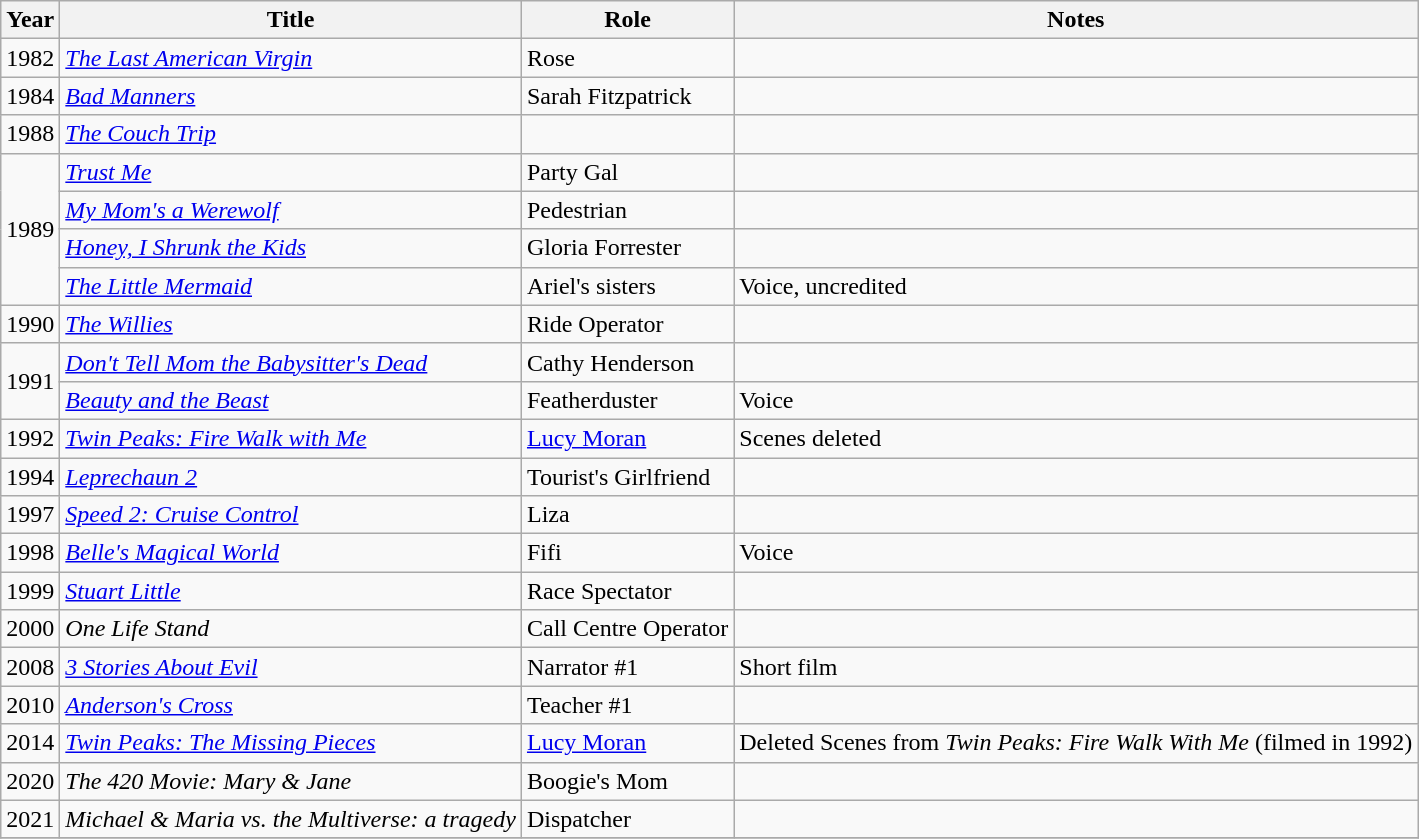<table class="wikitable">
<tr>
<th>Year</th>
<th>Title</th>
<th>Role</th>
<th>Notes</th>
</tr>
<tr>
<td rowspan="1">1982</td>
<td><em><a href='#'>The Last American Virgin</a></em></td>
<td>Rose</td>
<td></td>
</tr>
<tr>
<td>1984</td>
<td><em><a href='#'>Bad Manners</a></em></td>
<td>Sarah Fitzpatrick</td>
<td></td>
</tr>
<tr>
<td>1988</td>
<td><em><a href='#'>The Couch Trip</a></em></td>
<td></td>
<td></td>
</tr>
<tr>
<td rowspan="4">1989</td>
<td><em><a href='#'>Trust Me</a></em></td>
<td>Party Gal</td>
<td></td>
</tr>
<tr>
<td><em><a href='#'>My Mom's a Werewolf</a></em></td>
<td>Pedestrian</td>
<td></td>
</tr>
<tr>
<td><em><a href='#'>Honey, I Shrunk the Kids</a></em></td>
<td>Gloria Forrester</td>
<td></td>
</tr>
<tr>
<td><em><a href='#'>The Little Mermaid</a></em></td>
<td>Ariel's sisters</td>
<td>Voice, uncredited</td>
</tr>
<tr>
<td>1990</td>
<td><em><a href='#'>The Willies</a></em></td>
<td>Ride Operator</td>
<td></td>
</tr>
<tr>
<td rowspan="2">1991</td>
<td><em><a href='#'>Don't Tell Mom the Babysitter's Dead</a></em></td>
<td>Cathy Henderson</td>
<td></td>
</tr>
<tr>
<td><em><a href='#'>Beauty and the Beast</a></em></td>
<td>Featherduster</td>
<td>Voice</td>
</tr>
<tr>
<td>1992</td>
<td><em><a href='#'>Twin Peaks: Fire Walk with Me</a></em></td>
<td><a href='#'>Lucy Moran</a></td>
<td>Scenes deleted</td>
</tr>
<tr>
<td>1994</td>
<td><em><a href='#'>Leprechaun 2</a></em></td>
<td>Tourist's Girlfriend</td>
<td></td>
</tr>
<tr>
<td>1997</td>
<td><em><a href='#'>Speed 2: Cruise Control</a></em></td>
<td>Liza</td>
<td></td>
</tr>
<tr>
<td>1998</td>
<td><em><a href='#'>Belle's Magical World</a></em></td>
<td>Fifi</td>
<td>Voice</td>
</tr>
<tr>
<td>1999</td>
<td><em><a href='#'>Stuart Little</a></em></td>
<td>Race Spectator</td>
<td></td>
</tr>
<tr>
<td>2000</td>
<td><em>One Life Stand</em></td>
<td>Call Centre Operator</td>
<td></td>
</tr>
<tr>
<td>2008</td>
<td><em><a href='#'>3 Stories About Evil</a></em></td>
<td>Narrator #1</td>
<td>Short film</td>
</tr>
<tr>
<td>2010</td>
<td><em><a href='#'>Anderson's Cross</a></em></td>
<td>Teacher #1</td>
<td></td>
</tr>
<tr>
<td>2014</td>
<td><em><a href='#'>Twin Peaks: The Missing Pieces</a></em></td>
<td><a href='#'>Lucy Moran</a></td>
<td>Deleted Scenes from <em>Twin Peaks: Fire Walk With Me</em> (filmed in 1992)</td>
</tr>
<tr>
<td>2020</td>
<td><em>The 420 Movie: Mary & Jane</em></td>
<td>Boogie's Mom</td>
<td></td>
</tr>
<tr>
<td>2021</td>
<td><em>Michael & Maria vs. the Multiverse: a tragedy</em></td>
<td>Dispatcher</td>
<td></td>
</tr>
<tr>
</tr>
</table>
